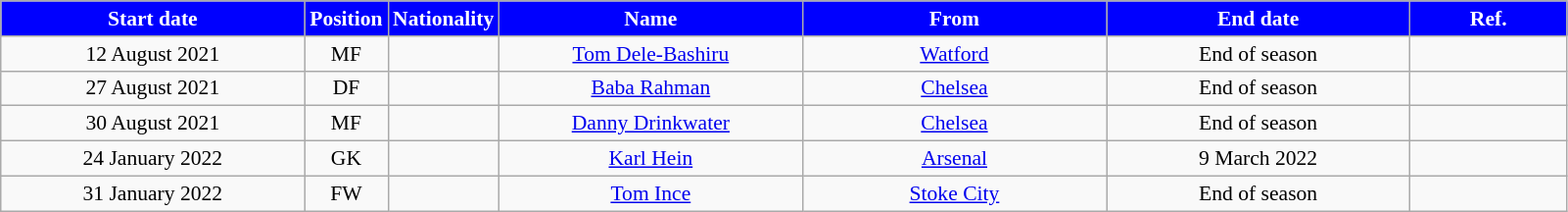<table class="wikitable" style="text-align:center; font-size:90%">
<tr>
<th style="background:#00f; color:white; width:200px;">Start date</th>
<th style="background:#00f; color:white; width:50px;">Position</th>
<th style="background:#00f; color:white; width:50px;">Nationality</th>
<th style="background:#00f; color:white; width:200px;">Name</th>
<th style="background:#00f; color:white; width:200px;">From</th>
<th style="background:#00f; color:white; width:200px;">End date</th>
<th style="background:#00f; color:white; width:100px;">Ref.</th>
</tr>
<tr>
<td>12 August 2021</td>
<td>MF</td>
<td></td>
<td><a href='#'>Tom Dele-Bashiru</a></td>
<td><a href='#'>Watford</a></td>
<td>End of season</td>
<td></td>
</tr>
<tr>
<td>27 August 2021</td>
<td>DF</td>
<td></td>
<td><a href='#'>Baba Rahman</a></td>
<td><a href='#'>Chelsea</a></td>
<td>End of season</td>
<td></td>
</tr>
<tr>
<td>30 August 2021</td>
<td>MF</td>
<td></td>
<td><a href='#'>Danny Drinkwater</a></td>
<td><a href='#'>Chelsea</a></td>
<td>End of season</td>
<td></td>
</tr>
<tr>
<td>24 January 2022</td>
<td>GK</td>
<td></td>
<td><a href='#'>Karl Hein</a></td>
<td><a href='#'>Arsenal</a></td>
<td>9 March 2022</td>
<td></td>
</tr>
<tr>
<td>31 January 2022</td>
<td>FW</td>
<td></td>
<td><a href='#'>Tom Ince</a></td>
<td><a href='#'>Stoke City</a></td>
<td>End of season</td>
<td></td>
</tr>
</table>
